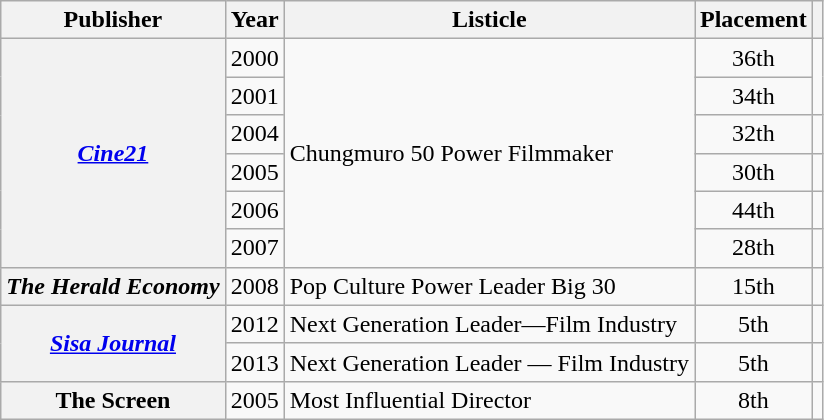<table class="wikitable plainrowheaders sortable" style="text-align:left">
<tr>
<th scope="col">Publisher</th>
<th scope="col">Year</th>
<th scope="col">Listicle</th>
<th scope="col">Placement</th>
<th scope="col" class="unsortable"></th>
</tr>
<tr>
<th rowspan="6" scope="row"><em><a href='#'>Cine21</a></em></th>
<td>2000</td>
<td rowspan="6">Chungmuro 50 Power Filmmaker</td>
<td style="text-align:center">36th</td>
<td rowspan="2"></td>
</tr>
<tr>
<td>2001</td>
<td style="text-align:center">34th</td>
</tr>
<tr>
<td>2004</td>
<td style="text-align:center">32th</td>
<td></td>
</tr>
<tr>
<td>2005</td>
<td style="text-align:center">30th</td>
<td></td>
</tr>
<tr>
<td>2006</td>
<td style="text-align:center">44th</td>
<td></td>
</tr>
<tr>
<td>2007</td>
<td style="text-align:center">28th</td>
<td></td>
</tr>
<tr>
<th scope="row"><em>The Herald Economy</em></th>
<td>2008</td>
<td>Pop Culture Power Leader Big 30</td>
<td style="text-align:center">15th</td>
<td></td>
</tr>
<tr>
<th scope="row" rowspan="2"><em><a href='#'>Sisa Journal</a></em></th>
<td>2012</td>
<td>Next Generation Leader—Film Industry</td>
<td style="text-align:center">5th</td>
<td></td>
</tr>
<tr>
<td>2013</td>
<td>Next Generation Leader — Film Industry</td>
<td style="text-align:center">5th</td>
<td></td>
</tr>
<tr>
<th scope="row">The Screen</th>
<td>2005</td>
<td>Most Influential Director</td>
<td style="text-align:center">8th</td>
<td></td>
</tr>
</table>
